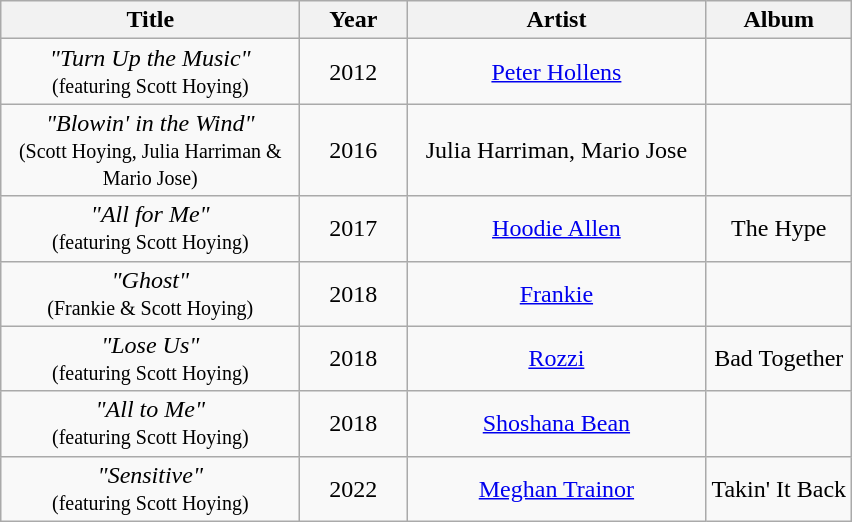<table class="wikitable plainrowheaders" style="text-align:center;" border="1">
<tr>
<th scope="col" style="width:12em;">Title</th>
<th scope="col" style="width:4em;">Year</th>
<th scope="col" style="width:12em;">Artist</th>
<th scope="col" tyle="width:14em;">Album</th>
</tr>
<tr>
<td scope="row"><em>"Turn Up the Music"</em><br><small>(featuring Scott Hoying)</small></td>
<td>2012</td>
<td><a href='#'>Peter Hollens</a></td>
<td></td>
</tr>
<tr>
<td scope="row"><em>"Blowin' in the Wind"</em><br><small>(Scott Hoying, Julia Harriman & Mario Jose)</small></td>
<td>2016</td>
<td>Julia Harriman, Mario Jose</td>
<td></td>
</tr>
<tr>
<td scope="row"><em>"All for Me"</em><br><small>(featuring Scott Hoying)</small></td>
<td>2017</td>
<td><a href='#'>Hoodie Allen</a></td>
<td>The Hype</td>
</tr>
<tr>
<td scope="row"><em>"Ghost"</em><br><small>(Frankie & Scott Hoying)</small></td>
<td>2018</td>
<td><a href='#'>Frankie</a></td>
<td></td>
</tr>
<tr>
<td scope="row"><em>"Lose Us"</em><br><small>(featuring Scott Hoying)</small></td>
<td>2018</td>
<td><a href='#'>Rozzi</a></td>
<td>Bad Together</td>
</tr>
<tr>
<td scope="row"><em>"All to Me"</em><br><small>(featuring Scott Hoying)</small></td>
<td>2018</td>
<td><a href='#'>Shoshana Bean</a></td>
<td></td>
</tr>
<tr>
<td scope="row"><em>"Sensitive"</em><br><small>(featuring Scott Hoying)</small></td>
<td>2022</td>
<td><a href='#'>Meghan Trainor</a></td>
<td>Takin' It Back</td>
</tr>
</table>
